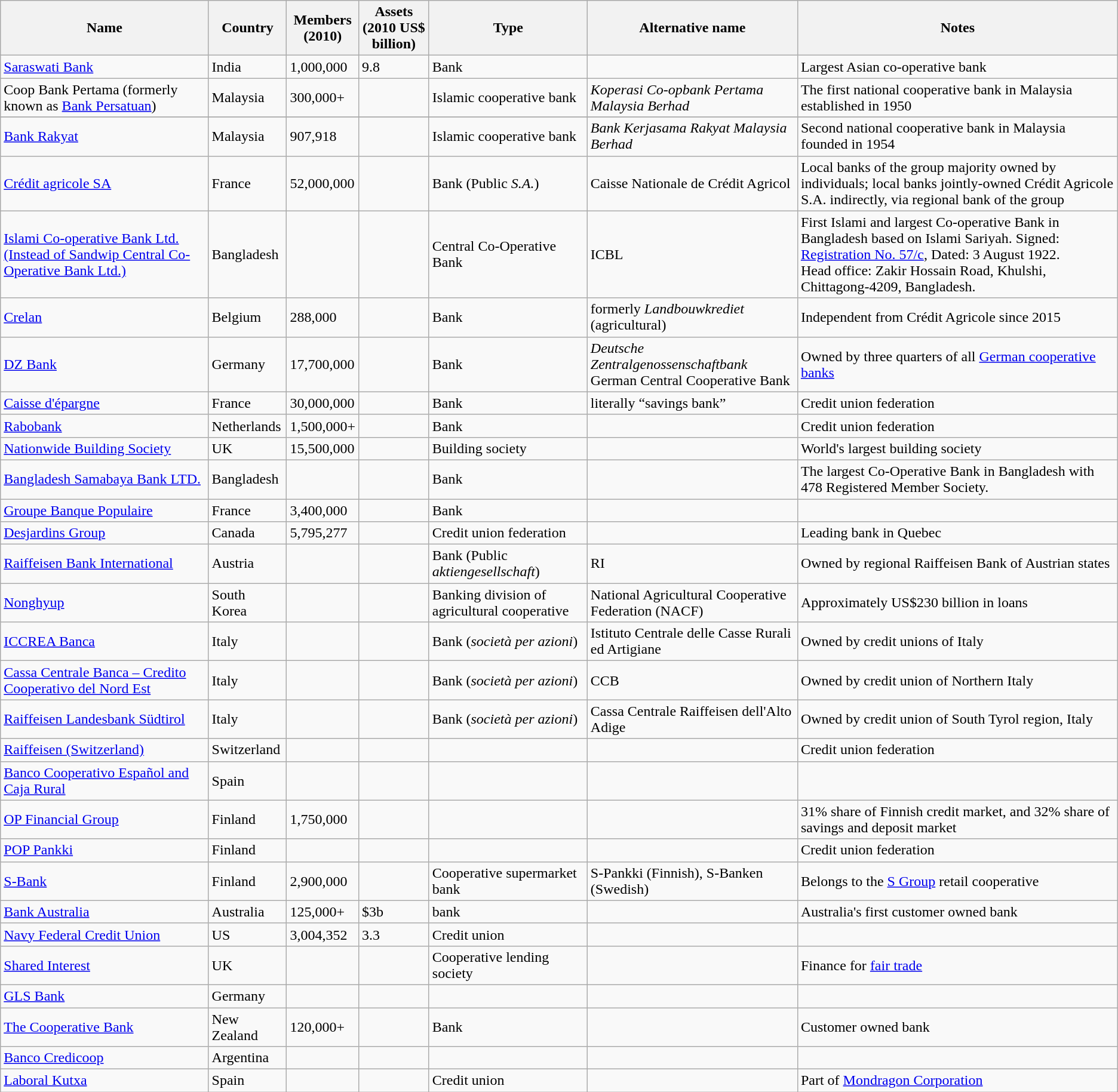<table class="wikitable sortable">
<tr>
<th>Name</th>
<th>Country</th>
<th>Members<br>(2010)</th>
<th>Assets<br>(2010 US$ billion)</th>
<th>Type</th>
<th>Alternative name</th>
<th>Notes</th>
</tr>
<tr>
<td><a href='#'>Saraswati Bank</a></td>
<td>India</td>
<td>1,000,000</td>
<td>9.8</td>
<td>Bank</td>
<td></td>
<td>Largest Asian co-operative bank</td>
</tr>
<tr>
<td>Coop Bank Pertama (formerly known as <a href='#'>Bank Persatuan</a>)</td>
<td>Malaysia</td>
<td>300,000+</td>
<td></td>
<td>Islamic cooperative bank</td>
<td><em>Koperasi Co-opbank Pertama Malaysia Berhad</em></td>
<td>The first national cooperative bank in Malaysia established in 1950</td>
</tr>
<tr>
</tr>
<tr>
<td><a href='#'>Bank Rakyat</a></td>
<td>Malaysia</td>
<td>907,918</td>
<td></td>
<td>Islamic cooperative bank</td>
<td><em>Bank Kerjasama Rakyat Malaysia Berhad</em></td>
<td>Second national cooperative bank in Malaysia founded in 1954</td>
</tr>
<tr>
<td><a href='#'>Crédit agricole SA</a></td>
<td>France</td>
<td>52,000,000</td>
<td></td>
<td>Bank (Public <em>S.A.</em>)</td>
<td>Caisse Nationale de Crédit Agricol</td>
<td>Local banks of the group majority owned by individuals; local banks jointly-owned Crédit Agricole S.A. indirectly, via regional bank of the group</td>
</tr>
<tr>
<td><a href='#'>Islami Co-operative Bank Ltd. (Instead of Sandwip Central Co-Operative Bank Ltd.)</a></td>
<td>Bangladesh</td>
<td></td>
<td></td>
<td>Central Co-Operative Bank</td>
<td>ICBL</td>
<td>First Islami and largest Co-operative Bank in Bangladesh based on Islami Sariyah. Signed: <a href='#'>Registration No. 57/c</a>, Dated: 3 August 1922.<br>Head office: Zakir Hossain Road, Khulshi, Chittagong-4209, Bangladesh.</td>
</tr>
<tr>
<td><a href='#'>Crelan</a></td>
<td>Belgium</td>
<td>288,000</td>
<td></td>
<td>Bank</td>
<td>formerly <em>Landbouwkrediet</em> (agricultural)</td>
<td>Independent from Crédit Agricole since 2015</td>
</tr>
<tr>
<td><a href='#'>DZ Bank</a></td>
<td>Germany</td>
<td>17,700,000</td>
<td></td>
<td>Bank</td>
<td><em>Deutsche Zentralgenossenschaftbank</em><br>German Central Cooperative Bank</td>
<td>Owned by three quarters of all <a href='#'>German cooperative banks</a></td>
</tr>
<tr>
<td><a href='#'>Caisse d'épargne</a></td>
<td>France</td>
<td>30,000,000</td>
<td></td>
<td>Bank</td>
<td>literally “savings bank”</td>
<td>Credit union federation</td>
</tr>
<tr>
<td><a href='#'>Rabobank</a></td>
<td>Netherlands</td>
<td>1,500,000+</td>
<td></td>
<td>Bank</td>
<td></td>
<td>Credit union federation</td>
</tr>
<tr>
<td><a href='#'>Nationwide Building Society</a></td>
<td>UK</td>
<td>15,500,000</td>
<td></td>
<td>Building society</td>
<td></td>
<td>World's largest building society</td>
</tr>
<tr>
<td><a href='#'>Bangladesh Samabaya Bank LTD.</a></td>
<td>Bangladesh</td>
<td></td>
<td></td>
<td>Bank</td>
<td></td>
<td>The largest Co-Operative Bank in Bangladesh with 478 Registered Member Society.</td>
</tr>
<tr>
<td><a href='#'>Groupe Banque Populaire</a></td>
<td>France</td>
<td>3,400,000</td>
<td></td>
<td>Bank</td>
<td></td>
<td></td>
</tr>
<tr>
<td><a href='#'>Desjardins Group</a></td>
<td>Canada</td>
<td>5,795,277</td>
<td></td>
<td>Credit union federation</td>
<td></td>
<td>Leading bank in Quebec</td>
</tr>
<tr>
<td><a href='#'>Raiffeisen Bank International</a></td>
<td>Austria</td>
<td></td>
<td></td>
<td>Bank (Public <em>aktiengesellschaft</em>)</td>
<td>RI</td>
<td>Owned by regional Raiffeisen Bank of Austrian states</td>
</tr>
<tr>
<td><a href='#'>Nonghyup</a></td>
<td>South Korea</td>
<td></td>
<td></td>
<td>Banking division of agricultural cooperative</td>
<td>National Agricultural Cooperative Federation (NACF)</td>
<td>Approximately US$230 billion in loans</td>
</tr>
<tr>
<td><a href='#'>ICCREA Banca</a></td>
<td>Italy</td>
<td></td>
<td></td>
<td>Bank (<em>società per azioni</em>)</td>
<td>Istituto Centrale delle Casse Rurali ed Artigiane</td>
<td>Owned by credit unions of Italy</td>
</tr>
<tr>
<td><a href='#'>Cassa Centrale Banca – Credito Cooperativo del Nord Est</a></td>
<td>Italy</td>
<td></td>
<td></td>
<td>Bank (<em>società per azioni</em>)</td>
<td>CCB</td>
<td>Owned by credit union of Northern Italy</td>
</tr>
<tr>
<td><a href='#'>Raiffeisen Landesbank Südtirol</a></td>
<td>Italy</td>
<td></td>
<td></td>
<td>Bank (<em>società per azioni</em>)</td>
<td>Cassa Centrale Raiffeisen dell'Alto Adige</td>
<td>Owned by credit union of South Tyrol region, Italy</td>
</tr>
<tr>
<td><a href='#'>Raiffeisen (Switzerland)</a></td>
<td>Switzerland</td>
<td></td>
<td></td>
<td></td>
<td></td>
<td>Credit union federation</td>
</tr>
<tr>
<td><a href='#'>Banco Cooperativo Español and Caja Rural</a></td>
<td>Spain</td>
<td></td>
<td></td>
<td></td>
<td></td>
<td></td>
</tr>
<tr>
<td><a href='#'>OP Financial Group</a></td>
<td>Finland</td>
<td>1,750,000</td>
<td></td>
<td></td>
<td></td>
<td>31% share of Finnish credit market, and 32% share of savings and deposit market</td>
</tr>
<tr>
<td><a href='#'>POP Pankki</a></td>
<td>Finland</td>
<td></td>
<td></td>
<td></td>
<td></td>
<td>Credit union federation</td>
</tr>
<tr>
<td><a href='#'>S-Bank</a></td>
<td>Finland</td>
<td>2,900,000</td>
<td></td>
<td>Cooperative supermarket bank</td>
<td>S-Pankki (Finnish), S-Banken (Swedish)</td>
<td>Belongs to the <a href='#'>S Group</a> retail cooperative</td>
</tr>
<tr>
<td><a href='#'>Bank Australia</a></td>
<td>Australia</td>
<td>125,000+</td>
<td>$3b</td>
<td>bank</td>
<td></td>
<td>Australia's first customer owned bank</td>
</tr>
<tr>
<td><a href='#'>Navy Federal Credit Union</a></td>
<td>US</td>
<td>3,004,352</td>
<td>3.3</td>
<td>Credit union</td>
<td></td>
<td></td>
</tr>
<tr>
<td><a href='#'>Shared Interest</a></td>
<td>UK</td>
<td></td>
<td></td>
<td>Cooperative lending society</td>
<td></td>
<td>Finance for <a href='#'>fair trade</a></td>
</tr>
<tr>
<td><a href='#'>GLS Bank</a></td>
<td>Germany</td>
<td></td>
<td></td>
<td></td>
<td></td>
<td></td>
</tr>
<tr>
<td><a href='#'>The Cooperative Bank</a></td>
<td>New Zealand</td>
<td>120,000+</td>
<td></td>
<td>Bank</td>
<td></td>
<td>Customer owned bank</td>
</tr>
<tr>
<td><a href='#'>Banco Credicoop</a></td>
<td>Argentina</td>
<td></td>
<td></td>
<td></td>
<td></td>
<td></td>
</tr>
<tr>
<td><a href='#'>Laboral Kutxa</a></td>
<td>Spain</td>
<td></td>
<td></td>
<td>Credit union</td>
<td></td>
<td>Part of <a href='#'>Mondragon Corporation</a></td>
</tr>
</table>
